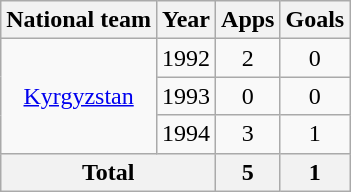<table class="wikitable" style="text-align:center">
<tr>
<th>National team</th>
<th>Year</th>
<th>Apps</th>
<th>Goals</th>
</tr>
<tr>
<td rowspan="3"><a href='#'>Kyrgyzstan</a></td>
<td>1992</td>
<td>2</td>
<td>0</td>
</tr>
<tr>
<td>1993</td>
<td>0</td>
<td>0</td>
</tr>
<tr>
<td>1994</td>
<td>3</td>
<td>1</td>
</tr>
<tr>
<th colspan="2">Total</th>
<th>5</th>
<th>1</th>
</tr>
</table>
